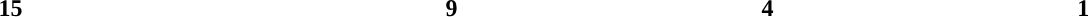<table style="width:80%; text-align:center;">
<tr>
<td style="background:"><strong>15</strong></td>
<td style="background:"><strong>9</strong></td>
<td style="background:"><strong>4</strong></td>
<td style="background:"><strong>1</strong></td>
</tr>
<tr>
<td></td>
<td></td>
<td></td>
<td></td>
</tr>
</table>
